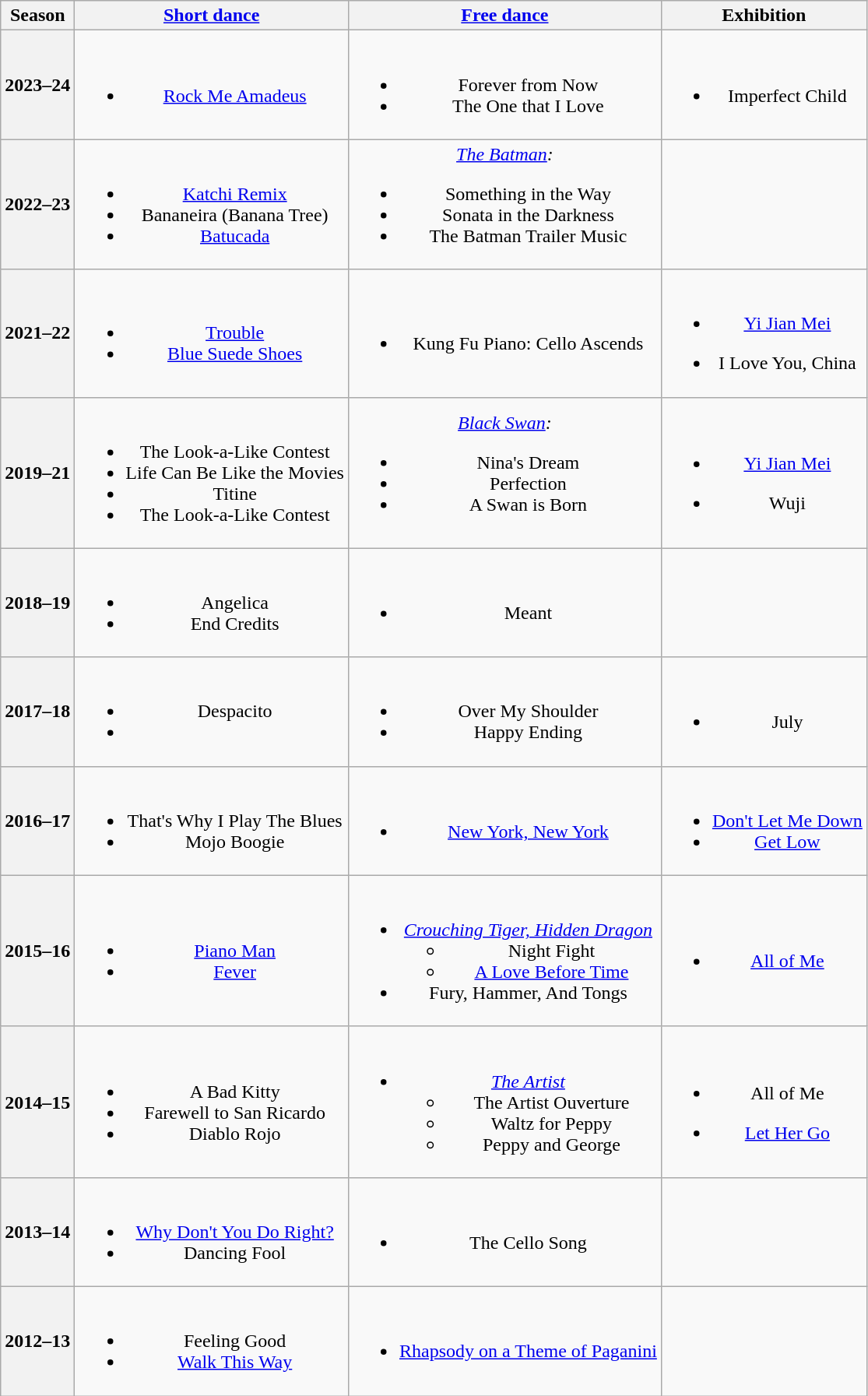<table class=wikitable style=text-align:center>
<tr>
<th>Season</th>
<th><a href='#'>Short dance</a></th>
<th><a href='#'>Free dance</a></th>
<th>Exhibition</th>
</tr>
<tr>
<th>2023–24 <br> </th>
<td><br><ul><li><a href='#'>Rock Me Amadeus</a> <br> </li></ul></td>
<td><br><ul><li>Forever from Now</li><li>The One that I Love <br></li></ul></td>
<td><br><ul><li>Imperfect Child <br> </li></ul></td>
</tr>
<tr>
<th>2022–23 <br> </th>
<td><br><ul><li> <a href='#'>Katchi Remix</a> <br></li><li> Bananeira (Banana Tree) <br></li><li> <a href='#'>Batucada</a> <br></li></ul></td>
<td><em><a href='#'>The Batman</a>:</em><br><ul><li>Something in the Way <br></li><li>Sonata in the Darkness <br></li><li>The Batman Trailer Music <br></li></ul></td>
<td></td>
</tr>
<tr>
<th>2021–22 <br> </th>
<td><br><ul><li> <a href='#'>Trouble</a></li><li> <a href='#'>Blue Suede Shoes</a> <br></li></ul></td>
<td><br><ul><li>Kung Fu Piano: Cello Ascends <br></li></ul></td>
<td><br><ul><li><a href='#'>Yi Jian Mei</a> <br></li></ul><ul><li>I Love You, China <br></li></ul></td>
</tr>
<tr>
<th>2019–21 <br> </th>
<td><br><ul><li> The Look-a-Like Contest<br></li><li> Life Can Be Like the Movies<br></li><li> Titine<br></li><li> The Look-a-Like Contest<br></li></ul></td>
<td><em><a href='#'>Black Swan</a>:</em><br><ul><li>Nina's Dream</li><li>Perfection</li><li>A Swan is Born<br></li></ul></td>
<td><br><ul><li><a href='#'>Yi Jian Mei</a> <br></li></ul><ul><li>Wuji<br></li></ul></td>
</tr>
<tr>
<th>2018–19 <br></th>
<td><br><ul><li> Angelica <br></li><li> End Credits <br></li></ul></td>
<td><br><ul><li>Meant <br></li></ul></td>
<td></td>
</tr>
<tr>
<th>2017–18 <br> </th>
<td><br><ul><li> Despacito</li><li></li></ul></td>
<td><br><ul><li>Over My Shoulder</li><li>Happy Ending<br></li></ul></td>
<td><br><ul><li>July <br> </li></ul></td>
</tr>
<tr>
<th>2016–17 <br> </th>
<td><br><ul><li> That's Why I Play The Blues <br></li><li> Mojo Boogie <br></li></ul></td>
<td><br><ul><li><a href='#'>New York, New York</a> <br></li></ul></td>
<td><br><ul><li><a href='#'>Don't Let Me Down</a> <br></li><li><a href='#'>Get Low</a> <br></li></ul></td>
</tr>
<tr>
<th>2015–16 <br> </th>
<td><br><ul><li> <a href='#'>Piano Man</a> <br></li><li> <a href='#'>Fever</a> <br></li></ul></td>
<td><br><ul><li><em><a href='#'>Crouching Tiger, Hidden Dragon</a></em><ul><li>Night Fight <br> </li><li><a href='#'>A Love Before Time</a> <br> </li></ul></li><li>Fury, Hammer, And Tongs <br> </li></ul></td>
<td><br><ul><li><a href='#'>All of Me</a> <br></li></ul></td>
</tr>
<tr>
<th>2014–15 <br> </th>
<td><br><ul><li> A Bad Kitty <br></li><li> Farewell to San Ricardo <br></li><li> Diablo Rojo <br></li></ul></td>
<td><br><ul><li><em><a href='#'>The Artist</a></em> <br><ul><li>The Artist Ouverture</li><li>Waltz for Peppy</li><li>Peppy and George</li></ul></li></ul></td>
<td><br><ul><li>All of Me <br></li></ul><ul><li><a href='#'>Let Her Go</a> <br></li></ul></td>
</tr>
<tr>
<th>2013–14 <br> </th>
<td><br><ul><li> <a href='#'>Why Don't You Do Right?</a></li><li> Dancing Fool</li></ul></td>
<td><br><ul><li>The Cello Song</li></ul></td>
<td></td>
</tr>
<tr>
<th>2012–13 <br> </th>
<td><br><ul><li> Feeling Good</li><li> <a href='#'>Walk This Way</a></li></ul></td>
<td><br><ul><li><a href='#'>Rhapsody on a Theme of Paganini</a> <br></li></ul></td>
<td></td>
</tr>
</table>
